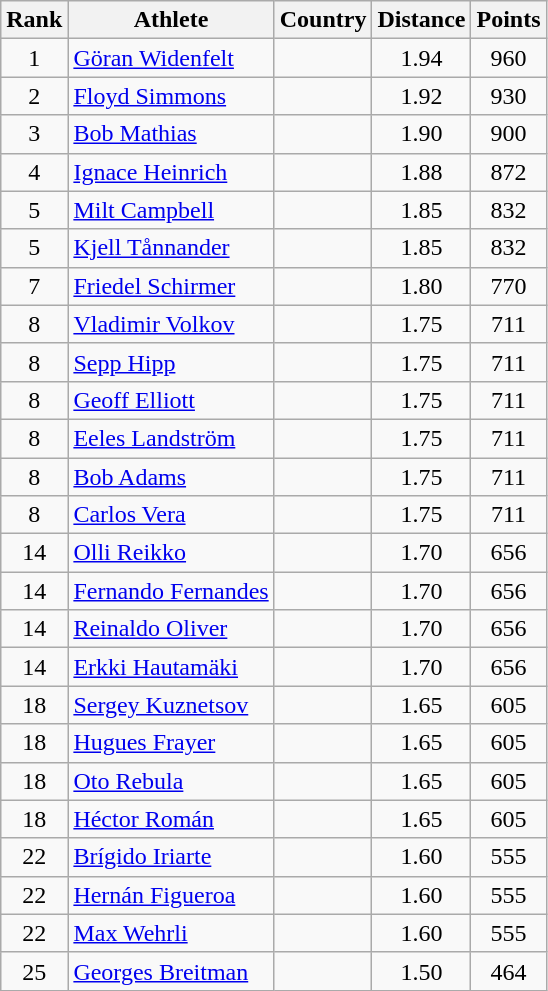<table class="wikitable sortable" style="text-align:center">
<tr>
<th>Rank</th>
<th>Athlete</th>
<th>Country</th>
<th>Distance</th>
<th>Points</th>
</tr>
<tr>
<td>1</td>
<td align=left><a href='#'>Göran Widenfelt</a></td>
<td align=left></td>
<td>1.94</td>
<td>960</td>
</tr>
<tr>
<td>2</td>
<td align=left><a href='#'>Floyd Simmons</a></td>
<td align=left></td>
<td>1.92</td>
<td>930</td>
</tr>
<tr>
<td>3</td>
<td align=left><a href='#'>Bob Mathias</a></td>
<td align=left></td>
<td>1.90</td>
<td>900</td>
</tr>
<tr>
<td>4</td>
<td align=left><a href='#'>Ignace Heinrich</a></td>
<td align=left></td>
<td>1.88</td>
<td>872</td>
</tr>
<tr>
<td>5</td>
<td align=left><a href='#'>Milt Campbell</a></td>
<td align=left></td>
<td>1.85</td>
<td>832</td>
</tr>
<tr>
<td>5</td>
<td align=left><a href='#'>Kjell Tånnander</a></td>
<td align=left></td>
<td>1.85</td>
<td>832</td>
</tr>
<tr>
<td>7</td>
<td align=left><a href='#'>Friedel Schirmer</a></td>
<td align=left></td>
<td>1.80</td>
<td>770</td>
</tr>
<tr>
<td>8</td>
<td align=left><a href='#'>Vladimir Volkov</a></td>
<td align=left></td>
<td>1.75</td>
<td>711</td>
</tr>
<tr>
<td>8</td>
<td align=left><a href='#'>Sepp Hipp</a></td>
<td align=left></td>
<td>1.75</td>
<td>711</td>
</tr>
<tr>
<td>8</td>
<td align=left><a href='#'>Geoff Elliott</a></td>
<td align=left></td>
<td>1.75</td>
<td>711</td>
</tr>
<tr>
<td>8</td>
<td align=left><a href='#'>Eeles Landström</a></td>
<td align=left></td>
<td>1.75</td>
<td>711</td>
</tr>
<tr>
<td>8</td>
<td align=left><a href='#'>Bob Adams</a></td>
<td align=left></td>
<td>1.75</td>
<td>711</td>
</tr>
<tr>
<td>8</td>
<td align=left><a href='#'>Carlos Vera</a></td>
<td align=left></td>
<td>1.75</td>
<td>711</td>
</tr>
<tr>
<td>14</td>
<td align=left><a href='#'>Olli Reikko</a></td>
<td align=left></td>
<td>1.70</td>
<td>656</td>
</tr>
<tr>
<td>14</td>
<td align=left><a href='#'>Fernando Fernandes</a></td>
<td align=left></td>
<td>1.70</td>
<td>656</td>
</tr>
<tr>
<td>14</td>
<td align=left><a href='#'>Reinaldo Oliver</a></td>
<td align=left></td>
<td>1.70</td>
<td>656</td>
</tr>
<tr>
<td>14</td>
<td align=left><a href='#'>Erkki Hautamäki</a></td>
<td align=left></td>
<td>1.70</td>
<td>656</td>
</tr>
<tr>
<td>18</td>
<td align=left><a href='#'>Sergey Kuznetsov</a></td>
<td align=left></td>
<td>1.65</td>
<td>605</td>
</tr>
<tr>
<td>18</td>
<td align=left><a href='#'>Hugues Frayer</a></td>
<td align=left></td>
<td>1.65</td>
<td>605</td>
</tr>
<tr>
<td>18</td>
<td align=left><a href='#'>Oto Rebula</a></td>
<td align=left></td>
<td>1.65</td>
<td>605</td>
</tr>
<tr>
<td>18</td>
<td align=left><a href='#'>Héctor Román</a></td>
<td align=left></td>
<td>1.65</td>
<td>605</td>
</tr>
<tr>
<td>22</td>
<td align=left><a href='#'>Brígido Iriarte</a></td>
<td align=left></td>
<td>1.60</td>
<td>555</td>
</tr>
<tr>
<td>22</td>
<td align=left><a href='#'>Hernán Figueroa</a></td>
<td align=left></td>
<td>1.60</td>
<td>555</td>
</tr>
<tr>
<td>22</td>
<td align=left><a href='#'>Max Wehrli</a></td>
<td align=left></td>
<td>1.60</td>
<td>555</td>
</tr>
<tr>
<td>25</td>
<td align=left><a href='#'>Georges Breitman</a></td>
<td align=left></td>
<td>1.50</td>
<td>464</td>
</tr>
</table>
